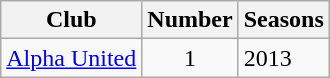<table class="wikitable sortable">
<tr>
<th>Club</th>
<th>Number</th>
<th>Seasons</th>
</tr>
<tr>
<td><a href='#'>Alpha United</a></td>
<td style="text-align:center">1</td>
<td>2013</td>
</tr>
</table>
